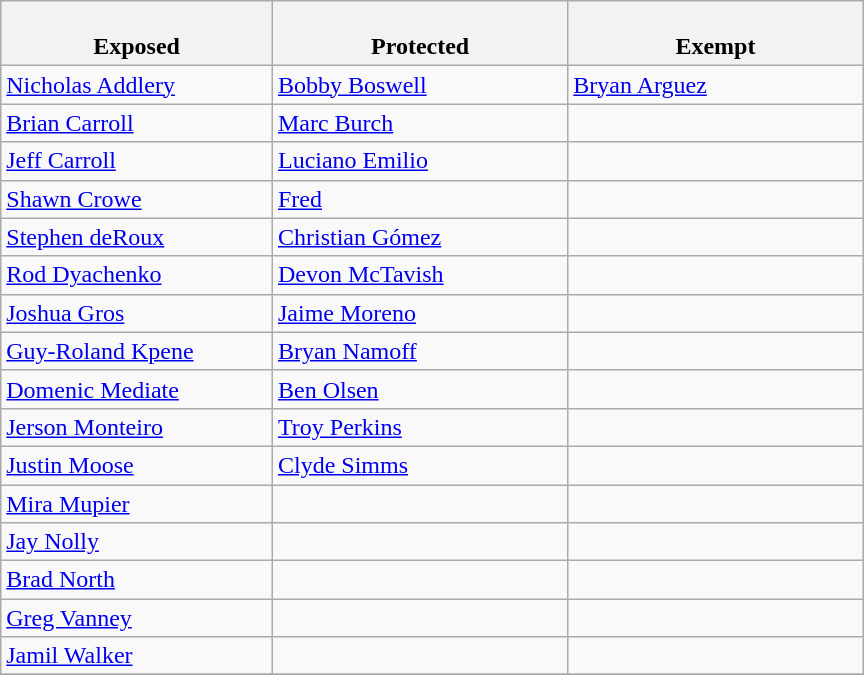<table class="wikitable">
<tr>
<th style="width:23%"><br>Exposed</th>
<th style="width:25%"><br>Protected</th>
<th style="width:25%"><br>Exempt</th>
</tr>
<tr>
<td><a href='#'>Nicholas Addlery</a></td>
<td><a href='#'>Bobby Boswell</a></td>
<td><a href='#'>Bryan Arguez</a></td>
</tr>
<tr>
<td><a href='#'>Brian Carroll</a></td>
<td><a href='#'>Marc Burch</a></td>
<td></td>
</tr>
<tr>
<td><a href='#'>Jeff Carroll</a></td>
<td><a href='#'>Luciano Emilio</a></td>
<td></td>
</tr>
<tr>
<td><a href='#'>Shawn Crowe</a></td>
<td><a href='#'>Fred</a></td>
<td></td>
</tr>
<tr>
<td><a href='#'>Stephen deRoux</a></td>
<td><a href='#'>Christian Gómez</a></td>
<td></td>
</tr>
<tr>
<td><a href='#'>Rod Dyachenko</a></td>
<td><a href='#'>Devon McTavish</a></td>
<td></td>
</tr>
<tr>
<td><a href='#'>Joshua Gros</a></td>
<td><a href='#'>Jaime Moreno</a></td>
<td></td>
</tr>
<tr>
<td><a href='#'>Guy-Roland Kpene</a></td>
<td><a href='#'>Bryan Namoff</a></td>
<td></td>
</tr>
<tr>
<td><a href='#'>Domenic Mediate</a></td>
<td><a href='#'>Ben Olsen</a></td>
<td></td>
</tr>
<tr>
<td><a href='#'>Jerson Monteiro</a></td>
<td><a href='#'>Troy Perkins</a></td>
<td></td>
</tr>
<tr>
<td><a href='#'>Justin Moose</a></td>
<td><a href='#'>Clyde Simms</a></td>
<td></td>
</tr>
<tr>
<td><a href='#'>Mira Mupier</a></td>
<td></td>
<td></td>
</tr>
<tr>
<td><a href='#'>Jay Nolly</a></td>
<td></td>
<td></td>
</tr>
<tr>
<td><a href='#'>Brad North</a></td>
<td></td>
<td></td>
</tr>
<tr>
<td><a href='#'>Greg Vanney</a></td>
<td></td>
<td></td>
</tr>
<tr>
<td><a href='#'>Jamil Walker</a></td>
<td></td>
<td></td>
</tr>
<tr>
</tr>
</table>
